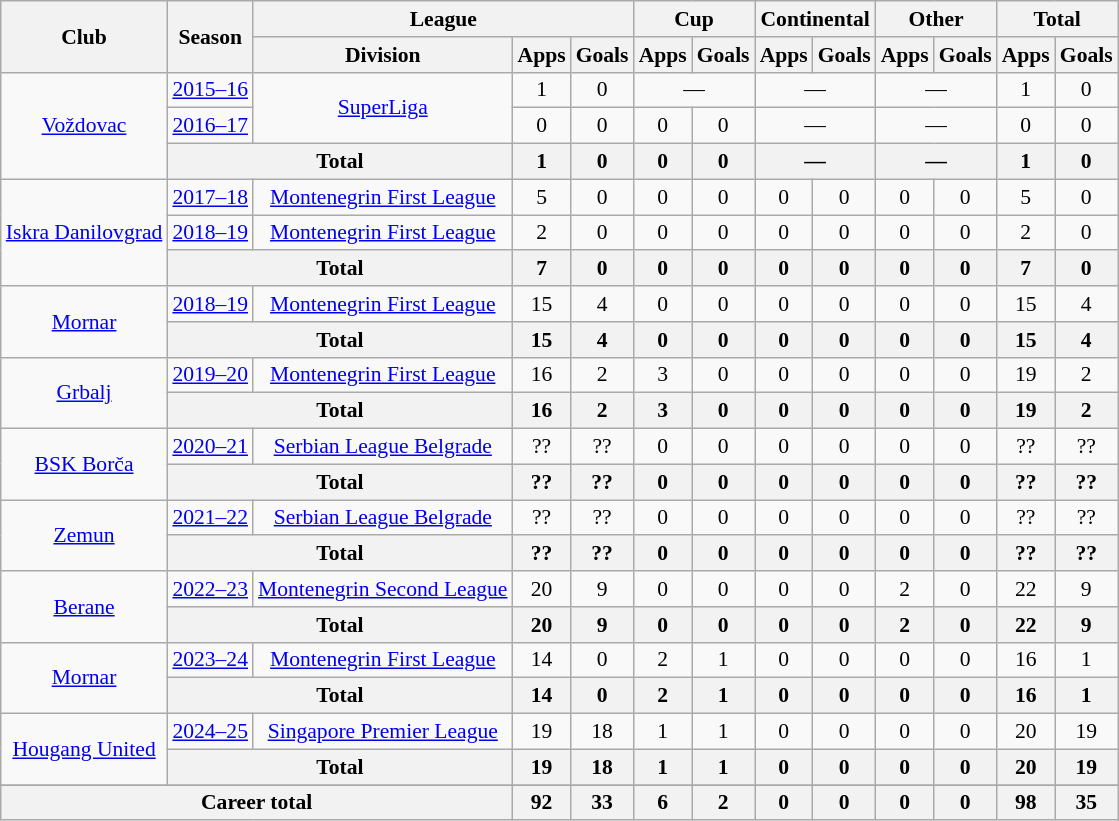<table class="wikitable" style="text-align: center;font-size:90%">
<tr>
<th rowspan="2">Club</th>
<th rowspan="2">Season</th>
<th colspan="3">League</th>
<th colspan="2">Cup</th>
<th colspan="2">Continental</th>
<th colspan="2">Other</th>
<th colspan="2">Total</th>
</tr>
<tr>
<th>Division</th>
<th>Apps</th>
<th>Goals</th>
<th>Apps</th>
<th>Goals</th>
<th>Apps</th>
<th>Goals</th>
<th>Apps</th>
<th>Goals</th>
<th>Apps</th>
<th>Goals</th>
</tr>
<tr>
<td rowspan="3" valign="center"><a href='#'>Voždovac</a></td>
<td><a href='#'>2015–16</a></td>
<td rowspan=2><a href='#'>SuperLiga</a></td>
<td>1</td>
<td>0</td>
<td colspan="2">—</td>
<td colspan="2">—</td>
<td colspan="2">—</td>
<td>1</td>
<td>0</td>
</tr>
<tr>
<td><a href='#'>2016–17</a></td>
<td>0</td>
<td>0</td>
<td>0</td>
<td>0</td>
<td colspan="2">—</td>
<td colspan="2">—</td>
<td>0</td>
<td>0</td>
</tr>
<tr>
<th colspan="2">Total</th>
<th>1</th>
<th>0</th>
<th>0</th>
<th>0</th>
<th colspan="2">—</th>
<th colspan="2">—</th>
<th>1</th>
<th>0</th>
</tr>
<tr>
<td rowspan="3" valign="center"><a href='#'>Iskra Danilovgrad</a></td>
<td><a href='#'>2017–18</a></td>
<td><a href='#'>Montenegrin First League</a></td>
<td>5</td>
<td>0</td>
<td>0</td>
<td>0</td>
<td>0</td>
<td>0</td>
<td>0</td>
<td>0</td>
<td>5</td>
<td>0</td>
</tr>
<tr>
<td><a href='#'>2018–19</a></td>
<td><a href='#'>Montenegrin First League</a></td>
<td>2</td>
<td>0</td>
<td>0</td>
<td>0</td>
<td>0</td>
<td>0</td>
<td>0</td>
<td>0</td>
<td>2</td>
<td>0</td>
</tr>
<tr>
<th colspan="2">Total</th>
<th>7</th>
<th>0</th>
<th>0</th>
<th>0</th>
<th>0</th>
<th>0</th>
<th>0</th>
<th>0</th>
<th>7</th>
<th>0</th>
</tr>
<tr>
<td rowspan="2" valign="center"><a href='#'>Mornar</a></td>
<td><a href='#'>2018–19</a></td>
<td><a href='#'>Montenegrin First League</a></td>
<td>15</td>
<td>4</td>
<td>0</td>
<td>0</td>
<td>0</td>
<td>0</td>
<td>0</td>
<td>0</td>
<td>15</td>
<td>4</td>
</tr>
<tr>
<th colspan="2">Total</th>
<th>15</th>
<th>4</th>
<th>0</th>
<th>0</th>
<th>0</th>
<th>0</th>
<th>0</th>
<th>0</th>
<th>15</th>
<th>4</th>
</tr>
<tr>
<td rowspan="2" valign="center"><a href='#'>Grbalj</a></td>
<td><a href='#'>2019–20</a></td>
<td><a href='#'>Montenegrin First League</a></td>
<td>16</td>
<td>2</td>
<td>3</td>
<td>0</td>
<td>0</td>
<td>0</td>
<td>0</td>
<td>0</td>
<td>19</td>
<td>2</td>
</tr>
<tr>
<th colspan="2">Total</th>
<th>16</th>
<th>2</th>
<th>3</th>
<th>0</th>
<th>0</th>
<th>0</th>
<th>0</th>
<th>0</th>
<th>19</th>
<th>2</th>
</tr>
<tr>
<td rowspan="2" valign="center"><a href='#'>BSK Borča</a></td>
<td><a href='#'>2020–21</a></td>
<td><a href='#'>Serbian League Belgrade</a></td>
<td>??</td>
<td>??</td>
<td>0</td>
<td>0</td>
<td>0</td>
<td>0</td>
<td>0</td>
<td>0</td>
<td>??</td>
<td>??</td>
</tr>
<tr>
<th colspan="2">Total</th>
<th>??</th>
<th>??</th>
<th>0</th>
<th>0</th>
<th>0</th>
<th>0</th>
<th>0</th>
<th>0</th>
<th>??</th>
<th>??</th>
</tr>
<tr>
<td rowspan="2" valign="center"><a href='#'>Zemun</a></td>
<td><a href='#'>2021–22</a></td>
<td><a href='#'>Serbian League Belgrade</a></td>
<td>??</td>
<td>??</td>
<td>0</td>
<td>0</td>
<td>0</td>
<td>0</td>
<td>0</td>
<td>0</td>
<td>??</td>
<td>??</td>
</tr>
<tr>
<th colspan="2">Total</th>
<th>??</th>
<th>??</th>
<th>0</th>
<th>0</th>
<th>0</th>
<th>0</th>
<th>0</th>
<th>0</th>
<th>??</th>
<th>??</th>
</tr>
<tr>
<td rowspan="2" valign="center"><a href='#'>Berane</a></td>
<td><a href='#'>2022–23</a></td>
<td><a href='#'>Montenegrin Second League</a></td>
<td>20</td>
<td>9</td>
<td>0</td>
<td>0</td>
<td>0</td>
<td>0</td>
<td>2</td>
<td>0</td>
<td>22</td>
<td>9</td>
</tr>
<tr>
<th colspan="2">Total</th>
<th>20</th>
<th>9</th>
<th>0</th>
<th>0</th>
<th>0</th>
<th>0</th>
<th>2</th>
<th>0</th>
<th>22</th>
<th>9</th>
</tr>
<tr>
<td rowspan="2" valign="center"><a href='#'>Mornar</a></td>
<td><a href='#'>2023–24</a></td>
<td><a href='#'>Montenegrin First League</a></td>
<td>14</td>
<td>0</td>
<td>2</td>
<td>1</td>
<td>0</td>
<td>0</td>
<td>0</td>
<td>0</td>
<td>16</td>
<td>1</td>
</tr>
<tr>
<th colspan="2">Total</th>
<th>14</th>
<th>0</th>
<th>2</th>
<th>1</th>
<th>0</th>
<th>0</th>
<th>0</th>
<th>0</th>
<th>16</th>
<th>1</th>
</tr>
<tr>
<td rowspan="2" valign="center"><a href='#'>Hougang United</a></td>
<td><a href='#'>2024–25</a></td>
<td><a href='#'>Singapore Premier League</a></td>
<td>19</td>
<td>18</td>
<td>1</td>
<td>1</td>
<td>0</td>
<td>0</td>
<td>0</td>
<td>0</td>
<td>20</td>
<td>19</td>
</tr>
<tr>
<th colspan="2">Total</th>
<th>19</th>
<th>18</th>
<th>1</th>
<th>1</th>
<th>0</th>
<th>0</th>
<th>0</th>
<th>0</th>
<th>20</th>
<th>19</th>
</tr>
<tr>
</tr>
<tr>
<th colspan="3">Career total</th>
<th>92</th>
<th>33</th>
<th>6</th>
<th>2</th>
<th>0</th>
<th>0</th>
<th>0</th>
<th>0</th>
<th>98</th>
<th>35</th>
</tr>
</table>
